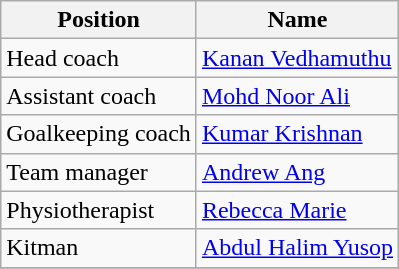<table class="wikitable">
<tr>
<th>Position</th>
<th>Name</th>
</tr>
<tr>
<td>Head coach</td>
<td> <a href='#'>Kanan Vedhamuthu</a></td>
</tr>
<tr>
<td>Assistant coach</td>
<td> <a href='#'>Mohd Noor Ali</a></td>
</tr>
<tr>
<td>Goalkeeping coach</td>
<td> <a href='#'>Kumar Krishnan</a></td>
</tr>
<tr>
<td>Team manager</td>
<td> <a href='#'>Andrew Ang</a></td>
</tr>
<tr>
<td>Physiotherapist</td>
<td> <a href='#'>Rebecca Marie</a></td>
</tr>
<tr>
<td>Kitman</td>
<td> <a href='#'>Abdul Halim Yusop</a></td>
</tr>
<tr>
</tr>
</table>
